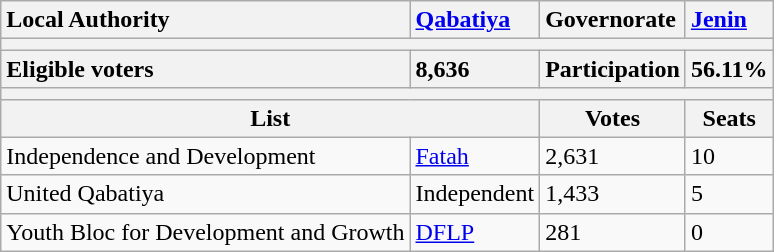<table class="wikitable">
<tr>
<th style="text-align:left;">Local Authority</th>
<th style="text-align:left;"><a href='#'>Qabatiya</a></th>
<th style="text-align:left;">Governorate</th>
<th style="text-align:left;"><a href='#'>Jenin</a></th>
</tr>
<tr>
<th colspan=4></th>
</tr>
<tr>
<th style="text-align:left;">Eligible voters</th>
<th style="text-align:left;">8,636</th>
<th style="text-align:left;">Participation</th>
<th style="text-align:left;">56.11%</th>
</tr>
<tr>
<th colspan=4></th>
</tr>
<tr>
<th colspan=2>List</th>
<th>Votes</th>
<th>Seats</th>
</tr>
<tr>
<td>Independence and Development</td>
<td><a href='#'>Fatah</a></td>
<td>2,631</td>
<td>10</td>
</tr>
<tr>
<td>United Qabatiya</td>
<td>Independent</td>
<td>1,433</td>
<td>5</td>
</tr>
<tr>
<td>Youth Bloc for Development and Growth</td>
<td><a href='#'>DFLP</a></td>
<td>281</td>
<td>0</td>
</tr>
</table>
